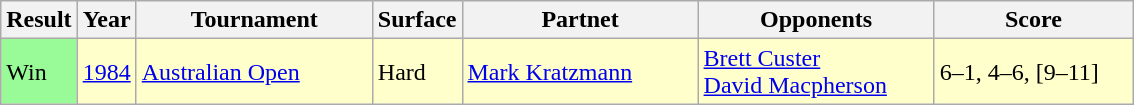<table class="sortable wikitable">
<tr>
<th style="width:40px;">Result</th>
<th style="width:30px;">Year</th>
<th style="width:150px;">Tournament</th>
<th style="width:50px;">Surface</th>
<th style="width:150px;">Partnet</th>
<th style="width:150px;">Opponents</th>
<th style="width:125px;" class="unsortable">Score</th>
</tr>
<tr style="background:#ffffcc;">
<td style="background:#98fb98;">Win</td>
<td><a href='#'>1984</a></td>
<td><a href='#'>Australian Open</a></td>
<td>Hard</td>
<td> <a href='#'>Mark Kratzmann</a></td>
<td> <a href='#'>Brett Custer</a> <br>  <a href='#'>David Macpherson</a></td>
<td>6–1, 4–6, [9–11]</td>
</tr>
</table>
